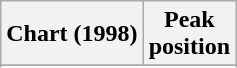<table class="wikitable sortable">
<tr>
<th>Chart (1998)</th>
<th>Peak<br>position</th>
</tr>
<tr>
</tr>
<tr>
</tr>
</table>
